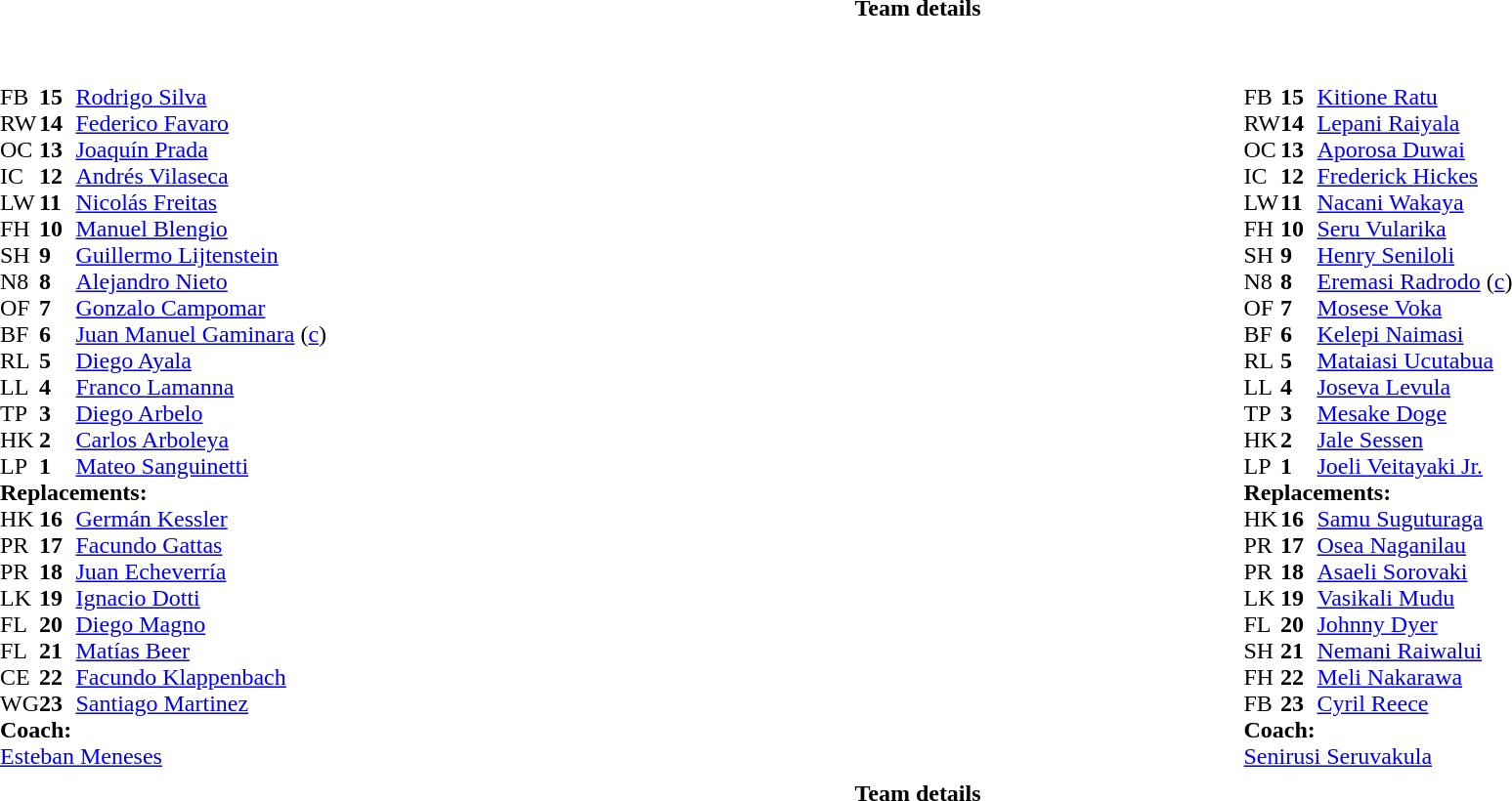<table border="0" width="100%" class="collapsible collapsed">
<tr>
<th>Team details</th>
</tr>
<tr>
<td><br><table style="width:100%;">
<tr>
<td style="vertical-align:top; width:50%"><br><table cellspacing="0" cellpadding="0">
<tr>
<th width="25"></th>
<th width="25"></th>
</tr>
<tr>
<td>FB</td>
<td><strong>15</strong></td>
<td><a href='#'>Rodrigo Silva</a></td>
</tr>
<tr>
<td>RW</td>
<td><strong>14</strong></td>
<td><a href='#'>Federico Favaro</a></td>
</tr>
<tr>
<td>OC</td>
<td><strong>13</strong></td>
<td><a href='#'>Joaquín Prada</a></td>
</tr>
<tr>
<td>IC</td>
<td><strong>12</strong></td>
<td><a href='#'>Andrés Vilaseca</a></td>
</tr>
<tr>
<td>LW</td>
<td><strong>11</strong></td>
<td><a href='#'>Nicolás Freitas</a></td>
</tr>
<tr>
<td>FH</td>
<td><strong>10</strong></td>
<td><a href='#'>Manuel Blengio</a></td>
</tr>
<tr>
<td>SH</td>
<td><strong>9</strong></td>
<td><a href='#'>Guillermo Lijtenstein</a></td>
</tr>
<tr>
<td>N8</td>
<td><strong>8</strong></td>
<td><a href='#'>Alejandro Nieto</a></td>
</tr>
<tr>
<td>OF</td>
<td><strong>7</strong></td>
<td><a href='#'>Gonzalo Campomar</a></td>
</tr>
<tr>
<td>BF</td>
<td><strong>6</strong></td>
<td><a href='#'>Juan Manuel Gaminara</a> (<a href='#'>c</a>)</td>
</tr>
<tr>
<td>RL</td>
<td><strong>5</strong></td>
<td><a href='#'>Diego Ayala</a></td>
</tr>
<tr>
<td>LL</td>
<td><strong>4</strong></td>
<td><a href='#'>Franco Lamanna</a></td>
</tr>
<tr>
<td>TP</td>
<td><strong>3</strong></td>
<td><a href='#'>Diego Arbelo</a></td>
</tr>
<tr>
<td>HK</td>
<td><strong>2</strong></td>
<td><a href='#'>Carlos Arboleya</a></td>
</tr>
<tr>
<td>LP</td>
<td><strong>1</strong></td>
<td><a href='#'>Mateo Sanguinetti</a></td>
</tr>
<tr>
<td colspan="3"><strong>Replacements:</strong></td>
</tr>
<tr>
<td>HK</td>
<td><strong>16</strong></td>
<td><a href='#'>Germán Kessler</a></td>
</tr>
<tr>
<td>PR</td>
<td><strong>17</strong></td>
<td><a href='#'>Facundo Gattas</a></td>
</tr>
<tr>
<td>PR</td>
<td><strong>18</strong></td>
<td><a href='#'>Juan Echeverría</a></td>
</tr>
<tr>
<td>LK</td>
<td><strong>19</strong></td>
<td><a href='#'>Ignacio Dotti</a></td>
</tr>
<tr>
<td>FL</td>
<td><strong>20</strong></td>
<td><a href='#'>Diego Magno</a></td>
</tr>
<tr>
<td>FL</td>
<td><strong>21</strong></td>
<td><a href='#'>Matías Beer</a></td>
</tr>
<tr>
<td>CE</td>
<td><strong>22</strong></td>
<td><a href='#'>Facundo Klappenbach</a></td>
</tr>
<tr>
<td>WG</td>
<td><strong>23</strong></td>
<td><a href='#'>Santiago Martinez</a></td>
</tr>
<tr>
<td colspan="3"><strong>Coach:</strong></td>
</tr>
<tr>
<td colspan="4"> <a href='#'>Esteban Meneses</a></td>
</tr>
</table>
</td>
<td style="vertical-align:top; width:50%"><br><table cellspacing="0" cellpadding="0" style="margin:auto">
<tr>
<th width="25"></th>
<th width="25"></th>
</tr>
<tr>
<td>FB</td>
<td><strong>15</strong></td>
<td><a href='#'>Kitione Ratu</a></td>
</tr>
<tr>
<td>RW</td>
<td><strong>14</strong></td>
<td><a href='#'>Lepani Raiyala</a></td>
</tr>
<tr>
<td>OC</td>
<td><strong>13</strong></td>
<td><a href='#'>Aporosa Duwai</a></td>
</tr>
<tr>
<td>IC</td>
<td><strong>12</strong></td>
<td><a href='#'>Frederick Hickes</a></td>
</tr>
<tr>
<td>LW</td>
<td><strong>11</strong></td>
<td><a href='#'>Nacani Wakaya</a></td>
</tr>
<tr>
<td>FH</td>
<td><strong>10</strong></td>
<td><a href='#'>Seru Vularika</a></td>
</tr>
<tr>
<td>SH</td>
<td><strong>9</strong></td>
<td><a href='#'>Henry Seniloli</a></td>
</tr>
<tr>
<td>N8</td>
<td><strong>8</strong></td>
<td><a href='#'>Eremasi Radrodo</a> (<a href='#'>c</a>)</td>
</tr>
<tr>
<td>OF</td>
<td><strong>7</strong></td>
<td><a href='#'>Mosese Voka</a></td>
</tr>
<tr>
<td>BF</td>
<td><strong>6</strong></td>
<td><a href='#'>Kelepi Naimasi</a></td>
</tr>
<tr>
<td>RL</td>
<td><strong>5</strong></td>
<td><a href='#'>Mataiasi Ucutabua</a></td>
</tr>
<tr>
<td>LL</td>
<td><strong>4</strong></td>
<td><a href='#'>Joseva Levula</a></td>
</tr>
<tr>
<td>TP</td>
<td><strong>3</strong></td>
<td><a href='#'>Mesake Doge</a></td>
</tr>
<tr>
<td>HK</td>
<td><strong>2</strong></td>
<td><a href='#'>Jale Sessen</a></td>
</tr>
<tr>
<td>LP</td>
<td><strong>1</strong></td>
<td><a href='#'>Joeli Veitayaki Jr.</a></td>
</tr>
<tr>
<td colspan="3"><strong>Replacements:</strong></td>
</tr>
<tr>
<td>HK</td>
<td><strong>16</strong></td>
<td><a href='#'>Samu Suguturaga</a></td>
</tr>
<tr>
<td>PR</td>
<td><strong>17</strong></td>
<td><a href='#'>Osea Naganilau</a></td>
</tr>
<tr>
<td>PR</td>
<td><strong>18</strong></td>
<td><a href='#'>Asaeli Sorovaki</a></td>
</tr>
<tr>
<td>LK</td>
<td><strong>19</strong></td>
<td><a href='#'>Vasikali Mudu</a></td>
</tr>
<tr>
<td>FL</td>
<td><strong>20</strong></td>
<td><a href='#'>Johnny Dyer</a></td>
</tr>
<tr>
<td>SH</td>
<td><strong>21</strong></td>
<td><a href='#'>Nemani Raiwalui</a></td>
</tr>
<tr>
<td>FH</td>
<td><strong>22</strong></td>
<td><a href='#'>Meli Nakarawa</a></td>
</tr>
<tr>
<td>FB</td>
<td><strong>23</strong></td>
<td><a href='#'>Cyril Reece</a></td>
</tr>
<tr>
<td colspan="3"><strong>Coach:</strong></td>
</tr>
<tr>
<td colspan="4"> <a href='#'>Senirusi Seruvakula</a></td>
</tr>
</table>
</td>
</tr>
</table>
</td>
</tr>
<tr>
<th>Team details</th>
</tr>
</table>
